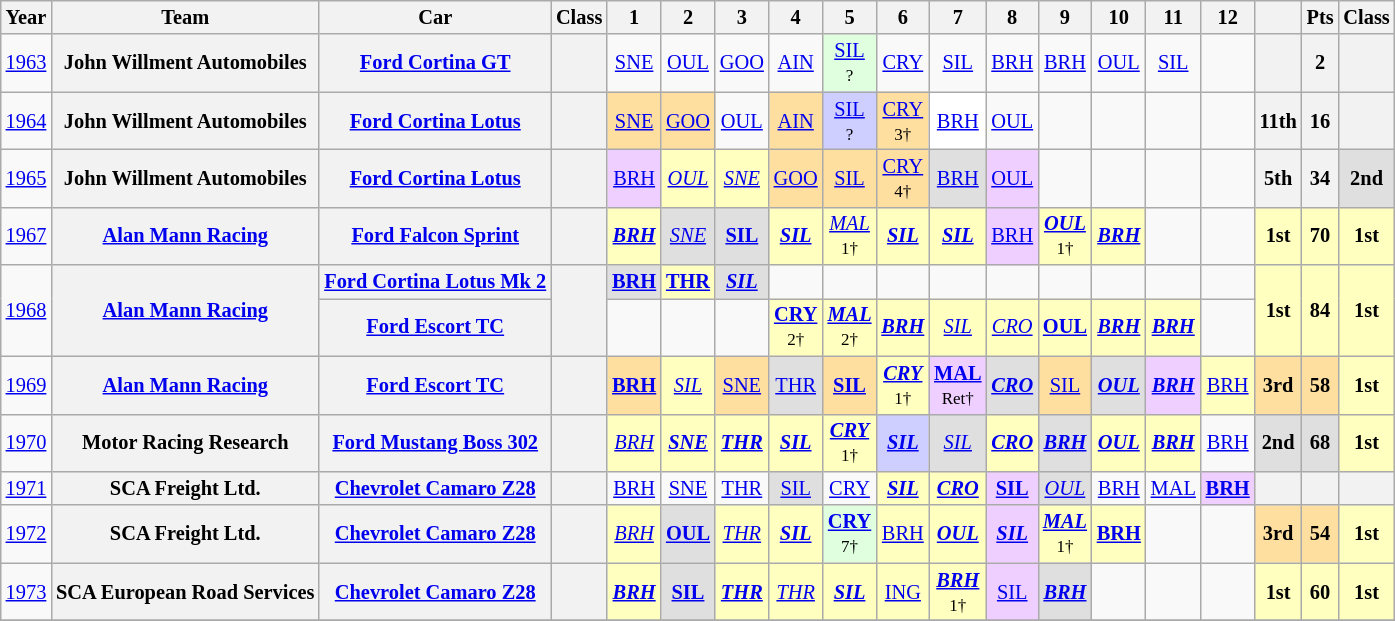<table class="wikitable" style="text-align:center; font-size:85%">
<tr>
<th>Year</th>
<th>Team</th>
<th>Car</th>
<th>Class</th>
<th>1</th>
<th>2</th>
<th>3</th>
<th>4</th>
<th>5</th>
<th>6</th>
<th>7</th>
<th>8</th>
<th>9</th>
<th>10</th>
<th>11</th>
<th>12</th>
<th></th>
<th>Pts</th>
<th>Class</th>
</tr>
<tr>
<td><a href='#'>1963</a></td>
<th>John Willment Automobiles</th>
<th><a href='#'>Ford Cortina GT</a></th>
<th><span></span></th>
<td><a href='#'>SNE</a></td>
<td><a href='#'>OUL</a></td>
<td><a href='#'>GOO</a></td>
<td><a href='#'>AIN</a></td>
<td style="background:#DFFFDF;"><a href='#'>SIL</a><br><small>?</small></td>
<td><a href='#'>CRY</a></td>
<td><a href='#'>SIL</a></td>
<td><a href='#'>BRH</a></td>
<td><a href='#'>BRH</a></td>
<td><a href='#'>OUL</a></td>
<td><a href='#'>SIL</a></td>
<td></td>
<th></th>
<th>2</th>
<th></th>
</tr>
<tr>
<td><a href='#'>1964</a></td>
<th>John Willment Automobiles</th>
<th><a href='#'>Ford Cortina Lotus</a></th>
<th><span></span></th>
<td style="background:#FFDF9F;"><a href='#'>SNE</a><br></td>
<td style="background:#FFDF9F;"><a href='#'>GOO</a><br></td>
<td><a href='#'>OUL</a></td>
<td style="background:#FFDF9F;"><a href='#'>AIN</a><br></td>
<td style="background:#cfcfff;"><a href='#'>SIL</a><br><small>?</small></td>
<td style="background:#FFDF9F;"><a href='#'>CRY</a><br><small>3†</small></td>
<td style="background:#FFFFFF;"><a href='#'>BRH</a><br></td>
<td><a href='#'>OUL</a></td>
<td></td>
<td></td>
<td></td>
<td></td>
<th>11th</th>
<th>16</th>
<th></th>
</tr>
<tr>
<td><a href='#'>1965</a></td>
<th>John Willment Automobiles</th>
<th><a href='#'>Ford Cortina Lotus</a></th>
<th><span></span></th>
<td style="background:#EFCFFF;"><a href='#'>BRH</a><br></td>
<td style="background:#FFFFBF;"><em><a href='#'>OUL</a></em><br></td>
<td style="background:#FFFFBF;"><em><a href='#'>SNE</a></em><br></td>
<td style="background:#FFDF9F;"><a href='#'>GOO</a><br></td>
<td style="background:#FFDF9F;"><a href='#'>SIL</a><br></td>
<td style="background:#FFDF9F;"><a href='#'>CRY</a><br><small>4†</small></td>
<td style="background:#DFDFDF;"><a href='#'>BRH</a><br></td>
<td style="background:#EFCFFF;"><a href='#'>OUL</a><br></td>
<td></td>
<td></td>
<td></td>
<td></td>
<th>5th</th>
<th>34</th>
<th style="background:#DFDFDF;"><strong>2nd</strong></th>
</tr>
<tr>
<td><a href='#'>1967</a></td>
<th><a href='#'>Alan Mann Racing</a></th>
<th><a href='#'>Ford Falcon Sprint</a></th>
<th><span></span></th>
<td style="background:#FFFFBF;"><strong><em><a href='#'>BRH</a></em></strong><br></td>
<td style="background:#DFDFDF;"><em><a href='#'>SNE</a></em><br></td>
<td style="background:#DFDFDF;"><strong><a href='#'>SIL</a></strong><br></td>
<td style="background:#FFFFBF;"><strong><em><a href='#'>SIL</a></em></strong><br></td>
<td style="background:#FFFFBF;"><em><a href='#'>MAL</a></em><br><small>1†</small></td>
<td style="background:#FFFFBF;"><strong><em><a href='#'>SIL</a></em></strong><br></td>
<td style="background:#FFFFBF;"><strong><em><a href='#'>SIL</a></em></strong><br></td>
<td style="background:#EFCFFF;"><a href='#'>BRH</a><br></td>
<td style="background:#FFFFBF;"><strong><em><a href='#'>OUL</a></em></strong><br><small>1†</small></td>
<td style="background:#FFFFBF;"><strong><em><a href='#'>BRH</a></em></strong><br></td>
<td></td>
<td></td>
<th style="background:#FFFFBF;">1st</th>
<th style="background:#FFFFBF;">70</th>
<th style="background:#FFFFBF;">1st</th>
</tr>
<tr>
<td rowspan=2><a href='#'>1968</a></td>
<th rowspan=2><a href='#'>Alan Mann Racing</a></th>
<th><a href='#'>Ford Cortina Lotus Mk 2</a></th>
<th rowspan=2><span></span></th>
<td style="background:#DFDFDF;"><strong><a href='#'>BRH</a></strong><br></td>
<td style="background:#FFFFBF;"><strong><a href='#'>THR</a></strong><br></td>
<td style="background:#DFDFDF;"><strong><em><a href='#'>SIL</a></em></strong><br></td>
<td></td>
<td></td>
<td></td>
<td></td>
<td></td>
<td></td>
<td></td>
<td></td>
<td></td>
<th rowspan=2 style="background:#FFFFBF;">1st</th>
<th rowspan=2 style="background:#FFFFBF;">84</th>
<th rowspan=2 style="background:#FFFFBF;">1st</th>
</tr>
<tr>
<th><a href='#'>Ford Escort TC</a></th>
<td></td>
<td></td>
<td></td>
<td style="background:#FFFFBF;"><strong><a href='#'>CRY</a></strong><br><small>2†</small></td>
<td style="background:#FFFFBF;"><strong><em><a href='#'>MAL</a></em></strong><br><small>2†</small></td>
<td style="background:#FFFFBF;"><strong><em><a href='#'>BRH</a></em></strong><br></td>
<td style="background:#FFFFBF;"><em><a href='#'>SIL</a></em><br></td>
<td style="background:#FFFFBF;"><em><a href='#'>CRO</a></em><br></td>
<td style="background:#FFFFBF;"><strong><a href='#'>OUL</a></strong><br></td>
<td style="background:#FFFFBF;"><strong><em><a href='#'>BRH</a></em></strong><br></td>
<td style="background:#FFFFBF;"><strong><em><a href='#'>BRH</a></em></strong><br></td>
<td></td>
</tr>
<tr>
<td><a href='#'>1969</a></td>
<th><a href='#'>Alan Mann Racing</a></th>
<th><a href='#'>Ford Escort TC</a></th>
<th><span></span></th>
<td style="background:#FFDF9F;"><strong><a href='#'>BRH</a></strong><br></td>
<td style="background:#FFFFBF;"><em><a href='#'>SIL</a></em><br></td>
<td style="background:#FFDF9F;"><a href='#'>SNE</a><br></td>
<td style="background:#DFDFDF;"><a href='#'>THR</a><br></td>
<td style="background:#FFDF9F;"><strong><a href='#'>SIL</a></strong><br></td>
<td style="background:#FFFFBF;"><strong><em><a href='#'>CRY</a></em></strong><br><small>1†</small></td>
<td style="background:#EFCFFF;"><strong><a href='#'>MAL</a></strong><br><small>Ret†</small></td>
<td style="background:#DFDFDF;"><strong><em><a href='#'>CRO</a></em></strong><br></td>
<td style="background:#FFDF9F;"><a href='#'>SIL</a><br></td>
<td style="background:#DFDFDF;"><strong><em><a href='#'>OUL</a></em></strong><br></td>
<td style="background:#EFCFFF;"><strong><em><a href='#'>BRH</a></em></strong><br></td>
<td style="background:#FFFFBF;"><a href='#'>BRH</a><br></td>
<th style="background:#FFDF9F;">3rd</th>
<th style="background:#FFDF9F;">58</th>
<th style="background:#FFFFBF;">1st</th>
</tr>
<tr>
<td><a href='#'>1970</a></td>
<th>Motor Racing Research</th>
<th><a href='#'>Ford Mustang Boss 302</a></th>
<th><span></span></th>
<td style="background:#FFFFBF;"><em><a href='#'>BRH</a></em><br></td>
<td style="background:#FFFFBF;"><strong><em><a href='#'>SNE</a></em></strong><br></td>
<td style="background:#FFFFBF;"><strong><em><a href='#'>THR</a></em></strong><br></td>
<td style="background:#FFFFBF;"><strong><em><a href='#'>SIL</a></em></strong><br></td>
<td style="background:#FFFFBF;"><strong><em><a href='#'>CRY</a></em></strong><br><small>1†</small></td>
<td style="background:#cfcfff;"><strong><em><a href='#'>SIL</a></em></strong><br></td>
<td style="background:#DFDFDF;"><em><a href='#'>SIL</a></em><br></td>
<td style="background:#FFFFBF;"><strong><em><a href='#'>CRO</a></em></strong><br></td>
<td style="background:#DFDFDF;"><strong><em><a href='#'>BRH</a></em></strong><br></td>
<td style="background:#FFFFBF;"><strong><em><a href='#'>OUL</a></em></strong><br></td>
<td style="background:#FFFFBF;"><strong><em><a href='#'>BRH</a></em></strong><br></td>
<td><a href='#'>BRH</a></td>
<th style="background:#DFDFDF;">2nd</th>
<th style="background:#DFDFDF;">68</th>
<th style="background:#FFFFBF;">1st</th>
</tr>
<tr>
<td><a href='#'>1971</a></td>
<th>SCA Freight Ltd.</th>
<th><a href='#'>Chevrolet Camaro Z28</a></th>
<th><span></span></th>
<td><a href='#'>BRH</a></td>
<td><a href='#'>SNE</a></td>
<td><a href='#'>THR</a></td>
<td style="background:#DFDFDF;"><a href='#'>SIL</a><br></td>
<td><a href='#'>CRY</a></td>
<td style="background:#FFFFBF;"><strong><em><a href='#'>SIL</a></em></strong><br></td>
<td style="background:#FFFFBF;"><strong><em><a href='#'>CRO</a></em></strong><br></td>
<td style="background:#EFCFFF;"><strong><a href='#'>SIL</a></strong><br></td>
<td style="background:#DFDFDF;"><em><a href='#'>OUL</a></em><br></td>
<td><a href='#'>BRH</a></td>
<td><a href='#'>MAL</a></td>
<td style="background:#EFCFFF;"><strong><a href='#'>BRH</a></strong><br></td>
<th></th>
<th></th>
<th></th>
</tr>
<tr>
<td><a href='#'>1972</a></td>
<th>SCA Freight Ltd.</th>
<th><a href='#'>Chevrolet Camaro Z28</a></th>
<th><span></span></th>
<td style="background:#FFFFBF;"><em><a href='#'>BRH</a></em><br></td>
<td style="background:#DFDFDF;"><strong><a href='#'>OUL</a></strong><br></td>
<td style="background:#FFFFBF;"><em><a href='#'>THR</a></em><br></td>
<td style="background:#FFFFBF;"><strong><em><a href='#'>SIL</a></em></strong><br></td>
<td style="background:#DFFFDF;"><strong><a href='#'>CRY</a></strong><br><small>7†</small></td>
<td style="background:#FFFFBF;"><a href='#'>BRH</a><br></td>
<td style="background:#FFFFBF;"><strong><em><a href='#'>OUL</a></em></strong><br></td>
<td style="background:#EFCFFF;"><strong><em><a href='#'>SIL</a></em></strong><br></td>
<td style="background:#FFFFBF;"><strong><em><a href='#'>MAL</a></em></strong><br><small>1†</small></td>
<td style="background:#FFFFBF;"><strong><a href='#'>BRH</a></strong><br></td>
<td></td>
<td></td>
<th style="background:#FFDF9F;">3rd</th>
<th style="background:#FFDF9F;">54</th>
<th style="background:#FFFFBF;">1st</th>
</tr>
<tr>
<td><a href='#'>1973</a></td>
<th>SCA European Road Services</th>
<th><a href='#'>Chevrolet Camaro Z28</a></th>
<th><span></span></th>
<td style="background:#FFFFBF;"><strong><em><a href='#'>BRH</a></em></strong><br></td>
<td style="background:#DFDFDF;"><strong><a href='#'>SIL</a></strong><br></td>
<td style="background:#FFFFBF;"><strong><em><a href='#'>THR</a></em></strong><br></td>
<td style="background:#FFFFBF;"><em><a href='#'>THR</a></em><br></td>
<td style="background:#FFFFBF;"><strong><em><a href='#'>SIL</a></em></strong><br></td>
<td style="background:#FFFFBF;"><a href='#'>ING</a><br></td>
<td style="background:#FFFFBF;"><strong><em><a href='#'>BRH</a></em></strong><br><small>1†</small></td>
<td style="background:#EFCFFF;"><a href='#'>SIL</a><br></td>
<td style="background:#DFDFDF;"><strong><em><a href='#'>BRH</a></em></strong><br></td>
<td></td>
<td></td>
<td></td>
<th style="background:#FFFFBF;">1st</th>
<th style="background:#FFFFBF;">60</th>
<th style="background:#FFFFBF;">1st</th>
</tr>
<tr>
</tr>
</table>
